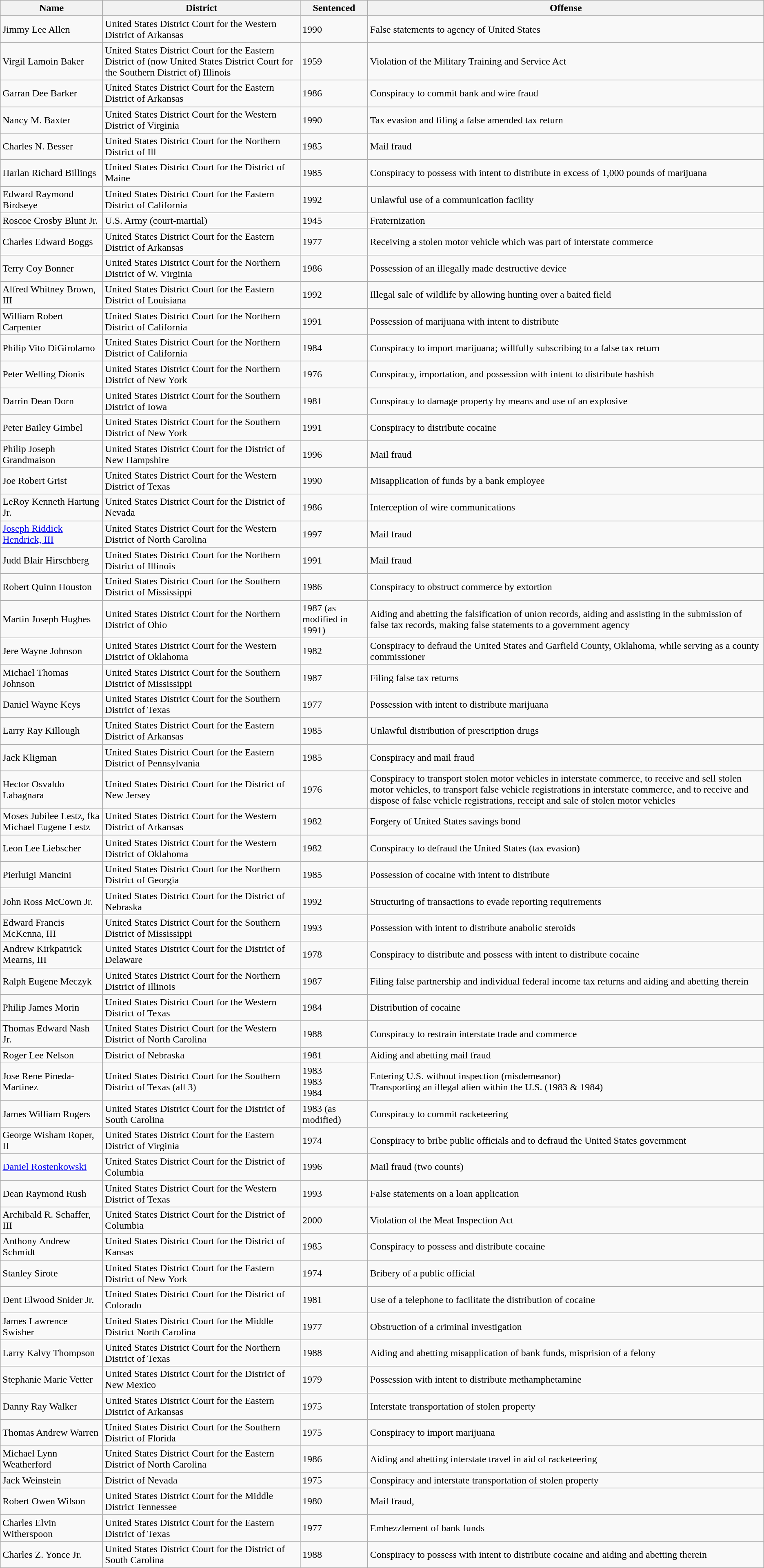<table class="wikitable">
<tr>
<th>Name</th>
<th>District</th>
<th>Sentenced</th>
<th>Offense</th>
</tr>
<tr>
<td>Jimmy Lee Allen</td>
<td>United States District Court for the Western District of Arkansas</td>
<td>1990</td>
<td>False statements to agency of United States</td>
</tr>
<tr>
<td>Virgil Lamoin Baker</td>
<td>United States District Court for the Eastern District of (now United States District Court for the Southern District of) Illinois</td>
<td>1959</td>
<td>Violation of the Military Training and Service Act</td>
</tr>
<tr>
<td>Garran Dee Barker</td>
<td>United States District Court for the Eastern District of Arkansas</td>
<td>1986</td>
<td>Conspiracy to commit bank and wire fraud</td>
</tr>
<tr>
<td>Nancy M. Baxter</td>
<td>United States District Court for the Western District of Virginia</td>
<td>1990</td>
<td>Tax evasion and filing a false amended tax return</td>
</tr>
<tr>
<td>Charles N. Besser</td>
<td>United States District Court for the Northern District of Ill</td>
<td>1985</td>
<td>Mail fraud</td>
</tr>
<tr>
<td>Harlan Richard Billings</td>
<td>United States District Court for the District of Maine</td>
<td>1985</td>
<td>Conspiracy to possess with intent to distribute in excess of 1,000 pounds of marijuana</td>
</tr>
<tr>
<td>Edward Raymond Birdseye</td>
<td>United States District Court for the Eastern District of California</td>
<td>1992</td>
<td>Unlawful use of a communication facility</td>
</tr>
<tr>
<td>Roscoe Crosby Blunt Jr.</td>
<td>U.S. Army (court-martial)</td>
<td>1945</td>
<td>Fraternization</td>
</tr>
<tr>
<td>Charles Edward Boggs</td>
<td>United States District Court for the Eastern District of Arkansas</td>
<td>1977</td>
<td>Receiving a stolen motor vehicle which was part of interstate commerce</td>
</tr>
<tr>
<td>Terry Coy Bonner</td>
<td>United States District Court for the Northern District of W. Virginia</td>
<td>1986</td>
<td>Possession of an illegally made destructive device</td>
</tr>
<tr>
<td>Alfred Whitney Brown, III</td>
<td>United States District Court for the Eastern District of Louisiana</td>
<td>1992</td>
<td>Illegal sale of wildlife by allowing hunting over a baited field</td>
</tr>
<tr>
<td>William Robert Carpenter</td>
<td>United States District Court for the Northern District of California</td>
<td>1991</td>
<td>Possession of marijuana with intent to distribute</td>
</tr>
<tr>
<td>Philip Vito DiGirolamo</td>
<td>United States District Court for the Northern District of California</td>
<td>1984</td>
<td>Conspiracy to import marijuana; willfully subscribing to a false tax return</td>
</tr>
<tr>
<td>Peter Welling Dionis</td>
<td>United States District Court for the Northern District of New York</td>
<td>1976</td>
<td>Conspiracy, importation, and possession with intent to distribute hashish</td>
</tr>
<tr>
<td>Darrin Dean Dorn</td>
<td>United States District Court for the Southern District of Iowa</td>
<td>1981</td>
<td>Conspiracy to damage property by means and use of an explosive</td>
</tr>
<tr>
<td>Peter Bailey Gimbel</td>
<td>United States District Court for the Southern District of New York</td>
<td>1991</td>
<td>Conspiracy to distribute cocaine</td>
</tr>
<tr>
<td>Philip Joseph Grandmaison</td>
<td>United States District Court for the District of New Hampshire</td>
<td>1996</td>
<td>Mail fraud</td>
</tr>
<tr>
<td>Joe Robert Grist</td>
<td>United States District Court for the Western District of Texas</td>
<td>1990</td>
<td>Misapplication of funds by a bank employee</td>
</tr>
<tr>
<td>LeRoy Kenneth Hartung Jr.</td>
<td>United States District Court for the District of Nevada</td>
<td>1986</td>
<td>Interception of wire communications</td>
</tr>
<tr>
<td><a href='#'>Joseph Riddick Hendrick, III</a></td>
<td>United States District Court for the Western District of North Carolina</td>
<td>1997</td>
<td>Mail fraud</td>
</tr>
<tr>
<td>Judd Blair Hirschberg</td>
<td>United States District Court for the Northern District of Illinois</td>
<td>1991</td>
<td>Mail fraud</td>
</tr>
<tr>
<td>Robert Quinn Houston</td>
<td>United States District Court for the Southern District of Mississippi</td>
<td>1986</td>
<td>Conspiracy to obstruct commerce by extortion</td>
</tr>
<tr>
<td>Martin Joseph Hughes</td>
<td>United States District Court for the Northern District of Ohio</td>
<td>1987 (as modified in 1991)</td>
<td>Aiding and abetting the falsification of union records, aiding and assisting in the submission of false tax records, making false statements to a government agency</td>
</tr>
<tr>
<td>Jere Wayne Johnson</td>
<td>United States District Court for the Western District of Oklahoma</td>
<td>1982</td>
<td>Conspiracy to defraud the United States and Garfield County, Oklahoma, while serving as a county commissioner</td>
</tr>
<tr>
<td>Michael Thomas Johnson</td>
<td>United States District Court for the Southern District of Mississippi</td>
<td>1987</td>
<td>Filing false tax returns</td>
</tr>
<tr>
<td>Daniel Wayne Keys</td>
<td>United States District Court for the Southern District of Texas</td>
<td>1977</td>
<td>Possession with intent to distribute marijuana</td>
</tr>
<tr>
<td>Larry Ray Killough</td>
<td>United States District Court for the Eastern District of Arkansas</td>
<td>1985</td>
<td>Unlawful distribution of prescription drugs</td>
</tr>
<tr>
<td>Jack Kligman</td>
<td>United States District Court for the Eastern District of Pennsylvania</td>
<td>1985</td>
<td>Conspiracy and mail fraud</td>
</tr>
<tr>
<td>Hector Osvaldo Labagnara</td>
<td>United States District Court for the District of New Jersey</td>
<td>1976</td>
<td>Conspiracy to transport stolen motor vehicles in interstate commerce, to receive and sell stolen motor vehicles, to transport false vehicle registrations in interstate commerce, and to receive and dispose of false vehicle registrations, receipt and sale of stolen motor vehicles</td>
</tr>
<tr>
<td>Moses Jubilee Lestz, fka Michael Eugene Lestz</td>
<td>United States District Court for the Western District of Arkansas</td>
<td>1982</td>
<td>Forgery of United States savings bond</td>
</tr>
<tr>
<td>Leon Lee Liebscher</td>
<td>United States District Court for the Western District of Oklahoma</td>
<td>1982</td>
<td>Conspiracy to defraud the United States (tax evasion)</td>
</tr>
<tr>
<td>Pierluigi Mancini</td>
<td>United States District Court for the Northern District of Georgia</td>
<td>1985</td>
<td>Possession of cocaine with intent to distribute</td>
</tr>
<tr>
<td>John Ross McCown Jr.</td>
<td>United States District Court for the District of Nebraska</td>
<td>1992</td>
<td>Structuring of transactions to evade reporting requirements</td>
</tr>
<tr>
<td>Edward Francis McKenna, III</td>
<td>United States District Court for the Southern District of Mississippi</td>
<td>1993</td>
<td>Possession with intent to distribute anabolic steroids</td>
</tr>
<tr>
<td>Andrew Kirkpatrick Mearns, III</td>
<td>United States District Court for the District of Delaware</td>
<td>1978</td>
<td>Conspiracy to distribute and possess with intent to distribute cocaine</td>
</tr>
<tr>
<td>Ralph Eugene Meczyk</td>
<td>United States District Court for the Northern District of Illinois</td>
<td>1987</td>
<td>Filing false partnership and individual federal income tax returns and aiding and abetting therein</td>
</tr>
<tr>
<td>Philip James Morin</td>
<td>United States District Court for the Western District of Texas</td>
<td>1984</td>
<td>Distribution of cocaine</td>
</tr>
<tr>
<td>Thomas Edward Nash Jr.</td>
<td>United States District Court for the Western District of North Carolina</td>
<td>1988</td>
<td>Conspiracy to restrain interstate trade and commerce</td>
</tr>
<tr>
<td>Roger Lee Nelson</td>
<td>District of Nebraska</td>
<td>1981</td>
<td>Aiding and abetting mail fraud</td>
</tr>
<tr>
<td>Jose Rene Pineda-Martinez</td>
<td>United States District Court for the Southern District of Texas (all 3)</td>
<td>1983 <br> 1983 <br> 1984</td>
<td>Entering U.S. without inspection (misdemeanor) <br> Transporting an illegal alien within the U.S. (1983 & 1984)</td>
</tr>
<tr>
<td>James William Rogers</td>
<td>United States District Court for the District of South Carolina</td>
<td>1983 (as modified)</td>
<td>Conspiracy to commit racketeering</td>
</tr>
<tr>
<td>George Wisham Roper, II</td>
<td>United States District Court for the Eastern District of Virginia</td>
<td>1974</td>
<td>Conspiracy to bribe public officials and to defraud the United States government</td>
</tr>
<tr>
<td><a href='#'>Daniel Rostenkowski</a></td>
<td>United States District Court for the District of Columbia</td>
<td>1996</td>
<td>Mail fraud (two counts)</td>
</tr>
<tr>
<td>Dean Raymond Rush</td>
<td>United States District Court for the Western District of Texas</td>
<td>1993</td>
<td>False statements on a loan application</td>
</tr>
<tr>
<td>Archibald R. Schaffer, III</td>
<td>United States District Court for the District of Columbia</td>
<td>2000</td>
<td>Violation of the Meat Inspection Act</td>
</tr>
<tr>
<td>Anthony Andrew Schmidt</td>
<td>United States District Court for the District of Kansas</td>
<td>1985</td>
<td>Conspiracy to possess and distribute cocaine</td>
</tr>
<tr>
<td>Stanley Sirote</td>
<td>United States District Court for the Eastern District of New York</td>
<td>1974</td>
<td>Bribery of a public official</td>
</tr>
<tr>
<td>Dent Elwood Snider Jr.</td>
<td>United States District Court for the District of Colorado</td>
<td>1981</td>
<td>Use of a telephone to facilitate the distribution of cocaine</td>
</tr>
<tr>
<td>James Lawrence Swisher</td>
<td>United States District Court for the Middle District North Carolina</td>
<td>1977</td>
<td>Obstruction of a criminal investigation</td>
</tr>
<tr>
<td>Larry Kalvy Thompson</td>
<td>United States District Court for the Northern District of Texas</td>
<td>1988</td>
<td>Aiding and abetting misapplication of bank funds, misprision of a felony</td>
</tr>
<tr>
<td>Stephanie Marie Vetter</td>
<td>United States District Court for the District of New Mexico</td>
<td>1979</td>
<td>Possession with intent to distribute methamphetamine</td>
</tr>
<tr>
<td>Danny Ray Walker</td>
<td>United States District Court for the Eastern District of Arkansas</td>
<td>1975</td>
<td>Interstate transportation of stolen property</td>
</tr>
<tr>
<td>Thomas Andrew Warren</td>
<td>United States District Court for the Southern District of Florida</td>
<td>1975</td>
<td>Conspiracy to import marijuana</td>
</tr>
<tr>
<td>Michael Lynn Weatherford</td>
<td>United States District Court for the Eastern District of North Carolina</td>
<td>1986</td>
<td>Aiding and abetting interstate travel in aid of racketeering</td>
</tr>
<tr>
<td>Jack Weinstein</td>
<td>District of Nevada</td>
<td>1975</td>
<td>Conspiracy and interstate transportation of stolen property</td>
</tr>
<tr>
<td>Robert Owen Wilson</td>
<td>United States District Court for the Middle District Tennessee</td>
<td>1980</td>
<td>Mail fraud,</td>
</tr>
<tr>
<td>Charles Elvin Witherspoon</td>
<td>United States District Court for the Eastern District of Texas</td>
<td>1977</td>
<td>Embezzlement of bank funds</td>
</tr>
<tr>
<td>Charles Z. Yonce Jr.</td>
<td>United States District Court for the District of South Carolina</td>
<td>1988</td>
<td>Conspiracy to possess with intent to distribute cocaine and aiding and abetting therein</td>
</tr>
</table>
